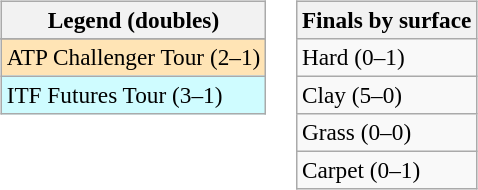<table>
<tr valign=top>
<td><br><table class=wikitable style=font-size:97%>
<tr>
<th>Legend (doubles)</th>
</tr>
<tr bgcolor=e5d1cb>
</tr>
<tr bgcolor=moccasin>
<td>ATP Challenger Tour (2–1)</td>
</tr>
<tr bgcolor=cffcff>
<td>ITF Futures Tour (3–1)</td>
</tr>
</table>
</td>
<td><br><table class=wikitable style=font-size:97%>
<tr>
<th>Finals by surface</th>
</tr>
<tr>
<td>Hard (0–1)</td>
</tr>
<tr>
<td>Clay (5–0)</td>
</tr>
<tr>
<td>Grass (0–0)</td>
</tr>
<tr>
<td>Carpet (0–1)</td>
</tr>
</table>
</td>
</tr>
</table>
